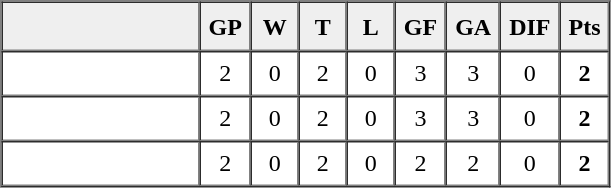<table border=1 cellpadding=5 cellspacing=0>
<tr>
<th bgcolor="#efefef" width="120">　</th>
<th bgcolor="#efefef" width="20">GP</th>
<th bgcolor="#efefef" width="20">W</th>
<th bgcolor="#efefef" width="20">T</th>
<th bgcolor="#efefef" width="20">L</th>
<th bgcolor="#efefef" width="20">GF</th>
<th bgcolor="#efefef" width="20">GA</th>
<th bgcolor="#efefef" width="20">DIF</th>
<th bgcolor="#efefef" width="20">Pts</th>
</tr>
<tr align=center>
<td align=left><strong></strong></td>
<td>2</td>
<td>0</td>
<td>2</td>
<td>0</td>
<td>3</td>
<td>3</td>
<td>0</td>
<td><strong>2</strong></td>
</tr>
<tr align=center>
<td align=left><strong></strong></td>
<td>2</td>
<td>0</td>
<td>2</td>
<td>0</td>
<td>3</td>
<td>3</td>
<td>0</td>
<td><strong>2</strong></td>
</tr>
<tr align=center>
<td align=left><strong></strong></td>
<td>2</td>
<td>0</td>
<td>2</td>
<td>0</td>
<td>2</td>
<td>2</td>
<td>0</td>
<td><strong>2</strong></td>
</tr>
</table>
